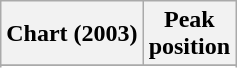<table class="wikitable sortable plainrowheaders" style="text-align:center">
<tr>
<th scope="col">Chart (2003)</th>
<th scope="col">Peak<br> position</th>
</tr>
<tr>
</tr>
<tr>
</tr>
</table>
